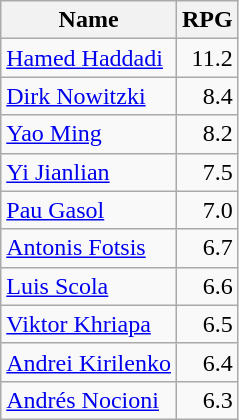<table class=wikitable>
<tr>
<th>Name</th>
<th>RPG</th>
</tr>
<tr>
<td> <a href='#'>Hamed Haddadi</a></td>
<td align=right>11.2</td>
</tr>
<tr>
<td> <a href='#'>Dirk Nowitzki</a></td>
<td align=right>8.4</td>
</tr>
<tr>
<td> <a href='#'>Yao Ming</a></td>
<td align=right>8.2</td>
</tr>
<tr>
<td> <a href='#'>Yi Jianlian</a></td>
<td align=right>7.5</td>
</tr>
<tr>
<td> <a href='#'>Pau Gasol</a></td>
<td align=right>7.0</td>
</tr>
<tr>
<td> <a href='#'>Antonis Fotsis</a></td>
<td align=right>6.7</td>
</tr>
<tr>
<td> <a href='#'>Luis Scola</a></td>
<td align=right>6.6</td>
</tr>
<tr>
<td> <a href='#'>Viktor Khriapa</a></td>
<td align=right>6.5</td>
</tr>
<tr>
<td> <a href='#'>Andrei Kirilenko</a></td>
<td align=right>6.4</td>
</tr>
<tr>
<td> <a href='#'>Andrés Nocioni</a></td>
<td align=right>6.3</td>
</tr>
</table>
